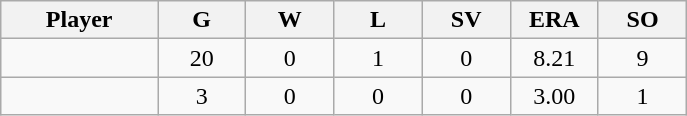<table class="wikitable sortable">
<tr>
<th bgcolor="#DDDDFF" width="16%">Player</th>
<th bgcolor="#DDDDFF" width="9%">G</th>
<th bgcolor="#DDDDFF" width="9%">W</th>
<th bgcolor="#DDDDFF" width="9%">L</th>
<th bgcolor="#DDDDFF" width="9%">SV</th>
<th bgcolor="#DDDDFF" width="9%">ERA</th>
<th bgcolor="#DDDDFF" width="9%">SO</th>
</tr>
<tr align="center">
<td></td>
<td>20</td>
<td>0</td>
<td>1</td>
<td>0</td>
<td>8.21</td>
<td>9</td>
</tr>
<tr align="center">
<td></td>
<td>3</td>
<td>0</td>
<td>0</td>
<td>0</td>
<td>3.00</td>
<td>1</td>
</tr>
</table>
